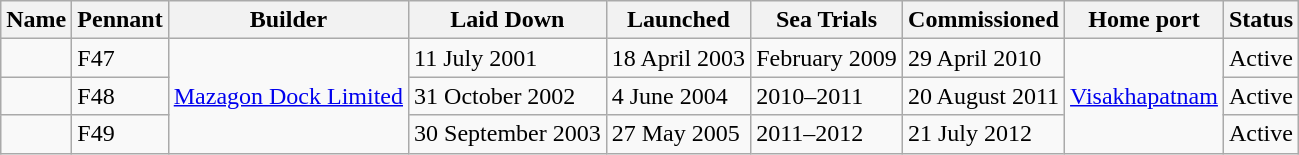<table class="wikitable">
<tr>
<th>Name</th>
<th>Pennant</th>
<th>Builder</th>
<th>Laid Down</th>
<th>Launched</th>
<th>Sea Trials</th>
<th>Commissioned</th>
<th>Home port</th>
<th>Status</th>
</tr>
<tr>
<td></td>
<td>F47</td>
<td rowspan=3><a href='#'>Mazagon Dock Limited</a></td>
<td>11 July 2001</td>
<td>18 April 2003</td>
<td>February 2009</td>
<td>29 April 2010</td>
<td rowspan="3"><a href='#'>Visakhapatnam</a></td>
<td>Active</td>
</tr>
<tr>
<td></td>
<td>F48</td>
<td>31 October 2002</td>
<td>4 June 2004</td>
<td>2010–2011</td>
<td>20 August 2011</td>
<td>Active</td>
</tr>
<tr>
<td></td>
<td>F49</td>
<td>30 September 2003</td>
<td>27 May 2005</td>
<td>2011–2012</td>
<td>21 July 2012</td>
<td>Active</td>
</tr>
</table>
